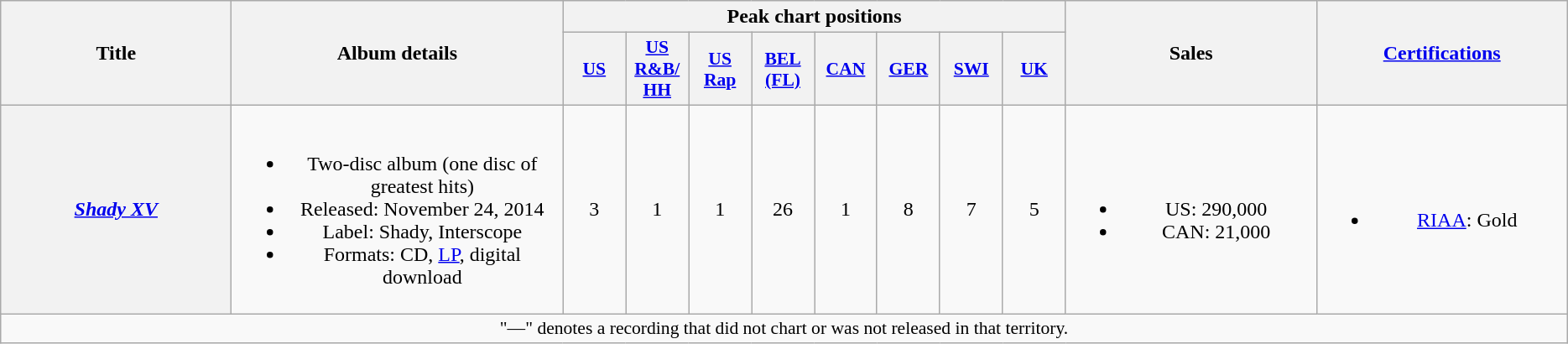<table class="wikitable plainrowheaders" style="text-align:center;">
<tr>
<th scope="col" rowspan="2" style="width:11em;">Title</th>
<th scope="col" rowspan="2" style="width:16em;">Album details</th>
<th scope="col" colspan="8">Peak chart positions</th>
<th scope="col" rowspan="2" style="width:12em;">Sales</th>
<th scope="col" rowspan="2" style="width:12em;"><a href='#'>Certifications</a></th>
</tr>
<tr>
<th scope="col" style="width:3em;font-size:90%;"><a href='#'>US</a></th>
<th scope="col" style="width:3em;font-size:90%;"><a href='#'>US R&B/<br>HH</a></th>
<th scope="col" style="width:3em;font-size:90%;"><a href='#'>US <br>Rap</a></th>
<th scope="col" style="width:3em;font-size:90%;"><a href='#'>BEL (FL)</a></th>
<th scope="col" style="width:3em;font-size:90%;"><a href='#'>CAN</a></th>
<th scope="col" style="width:3em;font-size:90%;"><a href='#'>GER</a></th>
<th scope="col" style="width:3em;font-size:90%;"><a href='#'>SWI</a></th>
<th scope="col" style="width:3em;font-size:90%;"><a href='#'>UK</a></th>
</tr>
<tr>
<th scope="row"><em><a href='#'>Shady XV</a></em></th>
<td><br><ul><li>Two-disc album (one disc of greatest hits)</li><li>Released: November 24, 2014</li><li>Label: Shady, Interscope</li><li>Formats: CD, <a href='#'>LP</a>, digital download</li></ul></td>
<td>3</td>
<td>1</td>
<td>1</td>
<td>26</td>
<td>1</td>
<td>8</td>
<td>7</td>
<td>5</td>
<td><br><ul><li>US: 290,000</li><li>CAN: 21,000</li></ul></td>
<td><br><ul><li><a href='#'>RIAA</a>: Gold</li></ul></td>
</tr>
<tr>
<td colspan="12" style="font-size:90%">"—" denotes a recording that did not chart or was not released in that territory.</td>
</tr>
</table>
